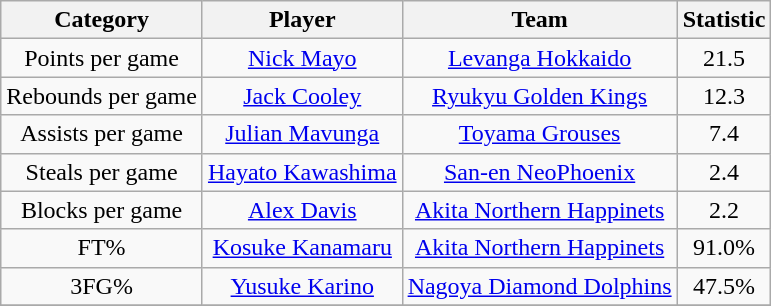<table class="wikitable" style="text-align:center">
<tr>
<th>Category</th>
<th>Player</th>
<th>Team</th>
<th>Statistic</th>
</tr>
<tr>
<td>Points per game</td>
<td><a href='#'>Nick Mayo</a></td>
<td><a href='#'>Levanga Hokkaido</a></td>
<td>21.5</td>
</tr>
<tr>
<td>Rebounds per game</td>
<td><a href='#'>Jack Cooley</a></td>
<td><a href='#'>Ryukyu Golden Kings</a></td>
<td>12.3</td>
</tr>
<tr>
<td>Assists per game</td>
<td><a href='#'>Julian Mavunga</a></td>
<td><a href='#'>Toyama Grouses</a></td>
<td>7.4</td>
</tr>
<tr>
<td>Steals per game</td>
<td><a href='#'>Hayato Kawashima</a></td>
<td><a href='#'>San-en NeoPhoenix</a></td>
<td>2.4</td>
</tr>
<tr>
<td>Blocks per game</td>
<td><a href='#'>Alex Davis</a></td>
<td><a href='#'>Akita Northern Happinets</a></td>
<td>2.2</td>
</tr>
<tr>
<td>FT%</td>
<td><a href='#'>Kosuke Kanamaru</a></td>
<td><a href='#'>Akita Northern Happinets</a></td>
<td>91.0%</td>
</tr>
<tr>
<td>3FG%</td>
<td><a href='#'>Yusuke Karino</a></td>
<td><a href='#'>Nagoya Diamond Dolphins</a></td>
<td>47.5%</td>
</tr>
<tr>
</tr>
</table>
